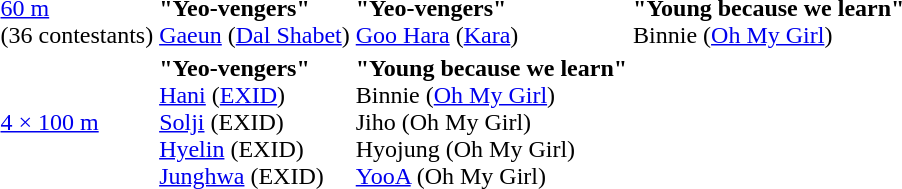<table>
<tr>
<td><a href='#'>60 m</a><br>(36 contestants)</td>
<td><strong>"Yeo-vengers"</strong><br><a href='#'>Gaeun</a> (<a href='#'>Dal Shabet</a>)</td>
<td><strong>"Yeo-vengers"</strong><br><a href='#'>Goo Hara</a> (<a href='#'>Kara</a>)</td>
<td><strong>"Young because we learn"</strong><br>Binnie (<a href='#'>Oh My Girl</a>)</td>
</tr>
<tr>
<td><a href='#'>4 × 100 m</a></td>
<td><strong>"Yeo-vengers"</strong><br><a href='#'>Hani</a> (<a href='#'>EXID</a>)<br><a href='#'>Solji</a> (EXID)<br><a href='#'>Hyelin</a> (EXID)<br><a href='#'>Junghwa</a> (EXID)</td>
<td><strong>"Young because we learn"</strong><br>Binnie (<a href='#'>Oh My Girl</a>)<br>Jiho (Oh My Girl)<br>Hyojung (Oh My Girl)<br><a href='#'>YooA</a> (Oh My Girl)</td>
<td></td>
</tr>
</table>
